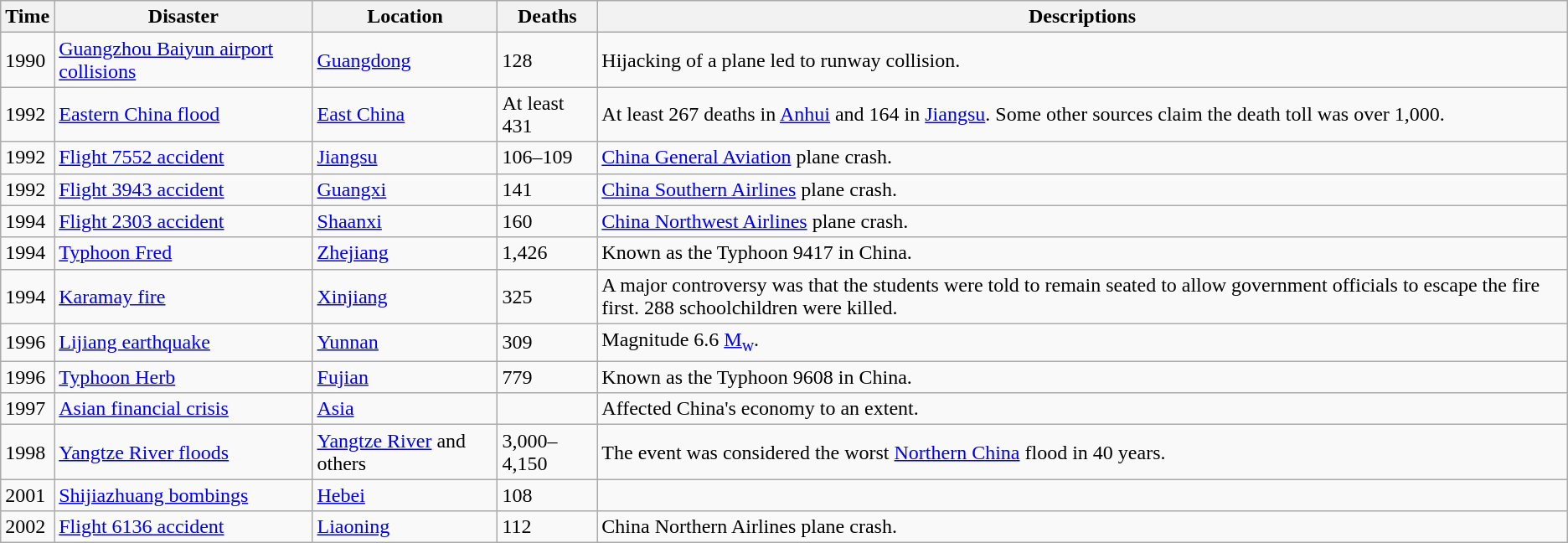<table class="wikitable mw-collapsible mw-collapsed">
<tr>
<th>Time</th>
<th>Disaster</th>
<th>Location</th>
<th>Deaths</th>
<th>Descriptions</th>
</tr>
<tr>
<td>1990</td>
<td><a href='#'>Guangzhou Baiyun airport collisions</a></td>
<td><a href='#'>Guangdong</a></td>
<td>128</td>
<td>Hijacking of a plane led to runway collision.</td>
</tr>
<tr>
<td>1992</td>
<td><a href='#'>Eastern China flood</a></td>
<td><a href='#'>East China</a></td>
<td>At least 431</td>
<td>At least 267 deaths in <a href='#'>Anhui</a> and 164 in <a href='#'>Jiangsu</a>. Some other sources claim the death toll was over 1,000.</td>
</tr>
<tr>
<td>1992</td>
<td><a href='#'>Flight 7552 accident</a></td>
<td><a href='#'>Jiangsu</a></td>
<td>106–109</td>
<td><a href='#'>China General Aviation</a> plane crash.</td>
</tr>
<tr>
<td>1992</td>
<td><a href='#'>Flight 3943 accident</a></td>
<td><a href='#'>Guangxi</a></td>
<td>141</td>
<td><a href='#'>China Southern Airlines</a> plane crash.</td>
</tr>
<tr>
<td>1994</td>
<td><a href='#'>Flight 2303 accident</a></td>
<td><a href='#'>Shaanxi</a></td>
<td>160</td>
<td><a href='#'>China Northwest Airlines</a> plane crash.</td>
</tr>
<tr>
<td>1994</td>
<td><a href='#'>Typhoon Fred</a></td>
<td><a href='#'>Zhejiang</a></td>
<td>1,426</td>
<td>Known as the Typhoon 9417 in China.</td>
</tr>
<tr>
<td>1994</td>
<td><a href='#'>Karamay fire</a></td>
<td><a href='#'>Xinjiang</a></td>
<td>325</td>
<td>A major controversy was that the students were told to remain seated to allow government officials to escape the fire first. 288 schoolchildren were killed.</td>
</tr>
<tr>
<td>1996</td>
<td><a href='#'>Lijiang earthquake</a></td>
<td><a href='#'>Yunnan</a></td>
<td>309</td>
<td>Magnitude 6.6 <a href='#'>M<sub>w</sub></a>.</td>
</tr>
<tr>
<td>1996</td>
<td><a href='#'>Typhoon Herb</a></td>
<td><a href='#'>Fujian</a></td>
<td>779</td>
<td>Known as the Typhoon 9608 in China.</td>
</tr>
<tr>
<td>1997</td>
<td><a href='#'>Asian financial crisis</a></td>
<td><a href='#'>Asia</a></td>
<td></td>
<td>Affected China's economy to an extent.</td>
</tr>
<tr>
<td>1998</td>
<td><a href='#'>Yangtze River floods</a></td>
<td><a href='#'>Yangtze River</a> and others</td>
<td>3,000–4,150</td>
<td>The event was considered the worst <a href='#'>Northern China</a> flood in 40 years.</td>
</tr>
<tr>
<td>2001</td>
<td><a href='#'>Shijiazhuang bombings</a></td>
<td><a href='#'>Hebei</a></td>
<td>108</td>
<td></td>
</tr>
<tr>
<td>2002</td>
<td><a href='#'>Flight 6136 accident</a></td>
<td><a href='#'>Liaoning</a></td>
<td>112</td>
<td>China Northern Airlines plane crash.</td>
</tr>
</table>
